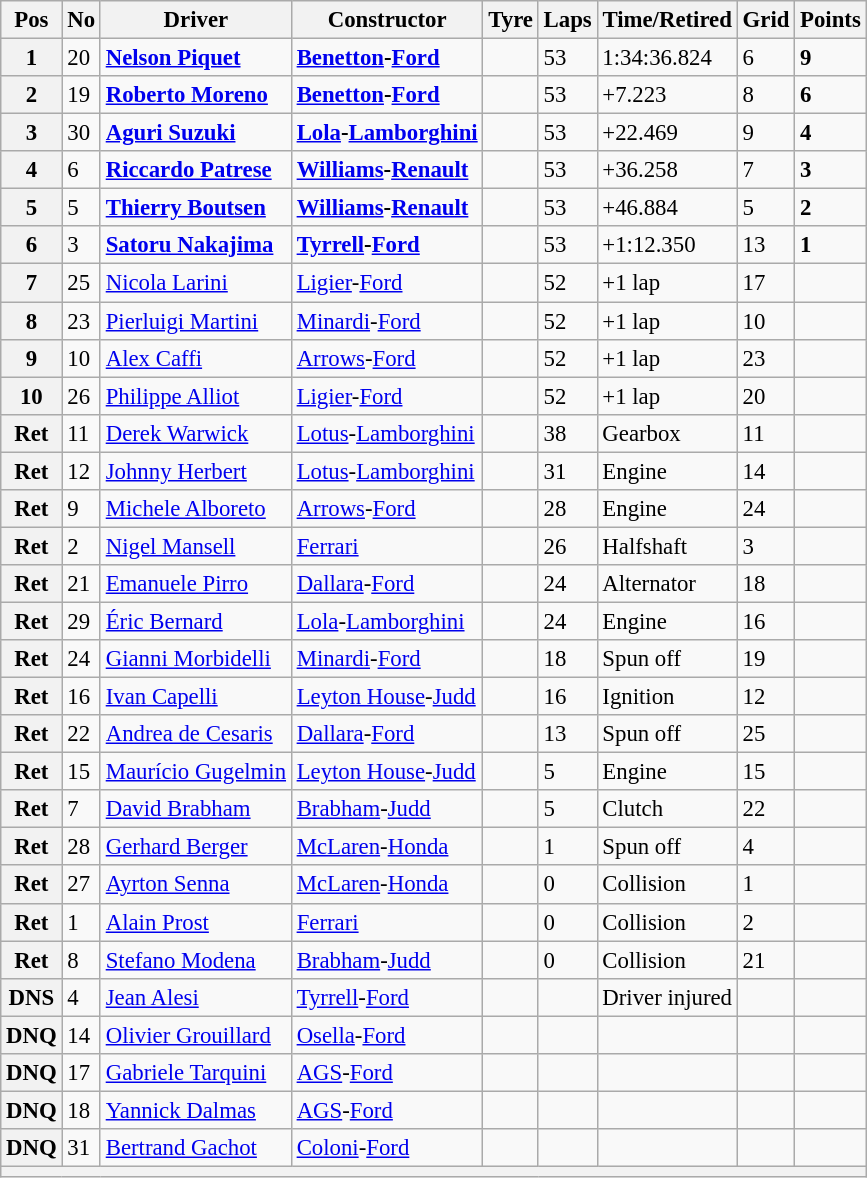<table class="wikitable" style="font-size: 95%;">
<tr>
<th>Pos</th>
<th>No</th>
<th>Driver</th>
<th>Constructor</th>
<th>Tyre</th>
<th>Laps</th>
<th>Time/Retired</th>
<th>Grid</th>
<th>Points</th>
</tr>
<tr>
<th>1</th>
<td>20</td>
<td> <strong><a href='#'>Nelson Piquet</a></strong></td>
<td><strong><a href='#'>Benetton</a>-<a href='#'>Ford</a></strong></td>
<td></td>
<td>53</td>
<td>1:34:36.824</td>
<td>6</td>
<td><strong>9</strong></td>
</tr>
<tr>
<th>2</th>
<td>19</td>
<td> <strong><a href='#'>Roberto Moreno</a></strong></td>
<td><strong><a href='#'>Benetton</a>-<a href='#'>Ford</a></strong></td>
<td></td>
<td>53</td>
<td>+7.223</td>
<td>8</td>
<td><strong>6</strong></td>
</tr>
<tr>
<th>3</th>
<td>30</td>
<td> <strong><a href='#'>Aguri Suzuki</a></strong></td>
<td><strong><a href='#'>Lola</a>-<a href='#'>Lamborghini</a></strong></td>
<td></td>
<td>53</td>
<td>+22.469</td>
<td>9</td>
<td><strong>4</strong></td>
</tr>
<tr>
<th>4</th>
<td>6</td>
<td> <strong><a href='#'>Riccardo Patrese</a></strong></td>
<td><strong><a href='#'>Williams</a>-<a href='#'>Renault</a></strong></td>
<td></td>
<td>53</td>
<td>+36.258</td>
<td>7</td>
<td><strong>3</strong></td>
</tr>
<tr>
<th>5</th>
<td>5</td>
<td> <strong><a href='#'>Thierry Boutsen</a></strong></td>
<td><strong><a href='#'>Williams</a>-<a href='#'>Renault</a></strong></td>
<td></td>
<td>53</td>
<td>+46.884</td>
<td>5</td>
<td><strong>2</strong></td>
</tr>
<tr>
<th>6</th>
<td>3</td>
<td> <strong><a href='#'>Satoru Nakajima</a></strong></td>
<td><strong><a href='#'>Tyrrell</a>-<a href='#'>Ford</a></strong></td>
<td></td>
<td>53</td>
<td>+1:12.350</td>
<td>13</td>
<td><strong>1</strong></td>
</tr>
<tr>
<th>7</th>
<td>25</td>
<td> <a href='#'>Nicola Larini</a></td>
<td><a href='#'>Ligier</a>-<a href='#'>Ford</a></td>
<td></td>
<td>52</td>
<td>+1 lap</td>
<td>17</td>
<td></td>
</tr>
<tr>
<th>8</th>
<td>23</td>
<td> <a href='#'>Pierluigi Martini</a></td>
<td><a href='#'>Minardi</a>-<a href='#'>Ford</a></td>
<td></td>
<td>52</td>
<td>+1 lap</td>
<td>10</td>
<td></td>
</tr>
<tr>
<th>9</th>
<td>10</td>
<td> <a href='#'>Alex Caffi</a></td>
<td><a href='#'>Arrows</a>-<a href='#'>Ford</a></td>
<td></td>
<td>52</td>
<td>+1 lap</td>
<td>23</td>
<td></td>
</tr>
<tr>
<th>10</th>
<td>26</td>
<td> <a href='#'>Philippe Alliot</a></td>
<td><a href='#'>Ligier</a>-<a href='#'>Ford</a></td>
<td></td>
<td>52</td>
<td>+1 lap</td>
<td>20</td>
<td></td>
</tr>
<tr>
<th>Ret</th>
<td>11</td>
<td> <a href='#'>Derek Warwick</a></td>
<td><a href='#'>Lotus</a>-<a href='#'>Lamborghini</a></td>
<td></td>
<td>38</td>
<td>Gearbox</td>
<td>11</td>
<td></td>
</tr>
<tr>
<th>Ret</th>
<td>12</td>
<td> <a href='#'>Johnny Herbert</a></td>
<td><a href='#'>Lotus</a>-<a href='#'>Lamborghini</a></td>
<td></td>
<td>31</td>
<td>Engine</td>
<td>14</td>
<td></td>
</tr>
<tr>
<th>Ret</th>
<td>9</td>
<td> <a href='#'>Michele Alboreto</a></td>
<td><a href='#'>Arrows</a>-<a href='#'>Ford</a></td>
<td></td>
<td>28</td>
<td>Engine</td>
<td>24</td>
<td></td>
</tr>
<tr>
<th>Ret</th>
<td>2</td>
<td> <a href='#'>Nigel Mansell</a></td>
<td><a href='#'>Ferrari</a></td>
<td></td>
<td>26</td>
<td>Halfshaft</td>
<td>3</td>
<td></td>
</tr>
<tr>
<th>Ret</th>
<td>21</td>
<td> <a href='#'>Emanuele Pirro</a></td>
<td><a href='#'>Dallara</a>-<a href='#'>Ford</a></td>
<td></td>
<td>24</td>
<td>Alternator</td>
<td>18</td>
<td></td>
</tr>
<tr>
<th>Ret</th>
<td>29</td>
<td> <a href='#'>Éric Bernard</a></td>
<td><a href='#'>Lola</a>-<a href='#'>Lamborghini</a></td>
<td></td>
<td>24</td>
<td>Engine</td>
<td>16</td>
<td></td>
</tr>
<tr>
<th>Ret</th>
<td>24</td>
<td> <a href='#'>Gianni Morbidelli</a></td>
<td><a href='#'>Minardi</a>-<a href='#'>Ford</a></td>
<td></td>
<td>18</td>
<td>Spun off</td>
<td>19</td>
<td></td>
</tr>
<tr>
<th>Ret</th>
<td>16</td>
<td> <a href='#'>Ivan Capelli</a></td>
<td><a href='#'>Leyton House</a>-<a href='#'>Judd</a></td>
<td></td>
<td>16</td>
<td>Ignition</td>
<td>12</td>
<td></td>
</tr>
<tr>
<th>Ret</th>
<td>22</td>
<td> <a href='#'>Andrea de Cesaris</a></td>
<td><a href='#'>Dallara</a>-<a href='#'>Ford</a></td>
<td></td>
<td>13</td>
<td>Spun off</td>
<td>25</td>
<td></td>
</tr>
<tr>
<th>Ret</th>
<td>15</td>
<td> <a href='#'>Maurício Gugelmin</a></td>
<td><a href='#'>Leyton House</a>-<a href='#'>Judd</a></td>
<td></td>
<td>5</td>
<td>Engine</td>
<td>15</td>
<td></td>
</tr>
<tr>
<th>Ret</th>
<td>7</td>
<td> <a href='#'>David Brabham</a></td>
<td><a href='#'>Brabham</a>-<a href='#'>Judd</a></td>
<td></td>
<td>5</td>
<td>Clutch</td>
<td>22</td>
<td></td>
</tr>
<tr>
<th>Ret</th>
<td>28</td>
<td> <a href='#'>Gerhard Berger</a></td>
<td><a href='#'>McLaren</a>-<a href='#'>Honda</a></td>
<td></td>
<td>1</td>
<td>Spun off</td>
<td>4</td>
<td></td>
</tr>
<tr>
<th>Ret</th>
<td>27</td>
<td> <a href='#'>Ayrton Senna</a></td>
<td><a href='#'>McLaren</a>-<a href='#'>Honda</a></td>
<td></td>
<td>0</td>
<td>Collision</td>
<td>1</td>
<td></td>
</tr>
<tr>
<th>Ret</th>
<td>1</td>
<td> <a href='#'>Alain Prost</a></td>
<td><a href='#'>Ferrari</a></td>
<td></td>
<td>0</td>
<td>Collision</td>
<td>2</td>
<td></td>
</tr>
<tr>
<th>Ret</th>
<td>8</td>
<td> <a href='#'>Stefano Modena</a></td>
<td><a href='#'>Brabham</a>-<a href='#'>Judd</a></td>
<td></td>
<td>0</td>
<td>Collision</td>
<td>21</td>
<td></td>
</tr>
<tr>
<th>DNS</th>
<td>4</td>
<td> <a href='#'>Jean Alesi</a></td>
<td><a href='#'>Tyrrell</a>-<a href='#'>Ford</a></td>
<td></td>
<td></td>
<td>Driver injured</td>
<td></td>
<td></td>
</tr>
<tr>
<th>DNQ</th>
<td>14</td>
<td> <a href='#'>Olivier Grouillard</a></td>
<td><a href='#'>Osella</a>-<a href='#'>Ford</a></td>
<td></td>
<td></td>
<td></td>
<td></td>
<td></td>
</tr>
<tr>
<th>DNQ</th>
<td>17</td>
<td> <a href='#'>Gabriele Tarquini</a></td>
<td><a href='#'>AGS</a>-<a href='#'>Ford</a></td>
<td></td>
<td></td>
<td></td>
<td></td>
<td></td>
</tr>
<tr>
<th>DNQ</th>
<td>18</td>
<td> <a href='#'>Yannick Dalmas</a></td>
<td><a href='#'>AGS</a>-<a href='#'>Ford</a></td>
<td></td>
<td></td>
<td></td>
<td></td>
<td></td>
</tr>
<tr>
<th>DNQ</th>
<td>31</td>
<td> <a href='#'>Bertrand Gachot</a></td>
<td><a href='#'>Coloni</a>-<a href='#'>Ford</a></td>
<td></td>
<td></td>
<td></td>
<td></td>
<td></td>
</tr>
<tr>
<th colspan="9"></th>
</tr>
</table>
